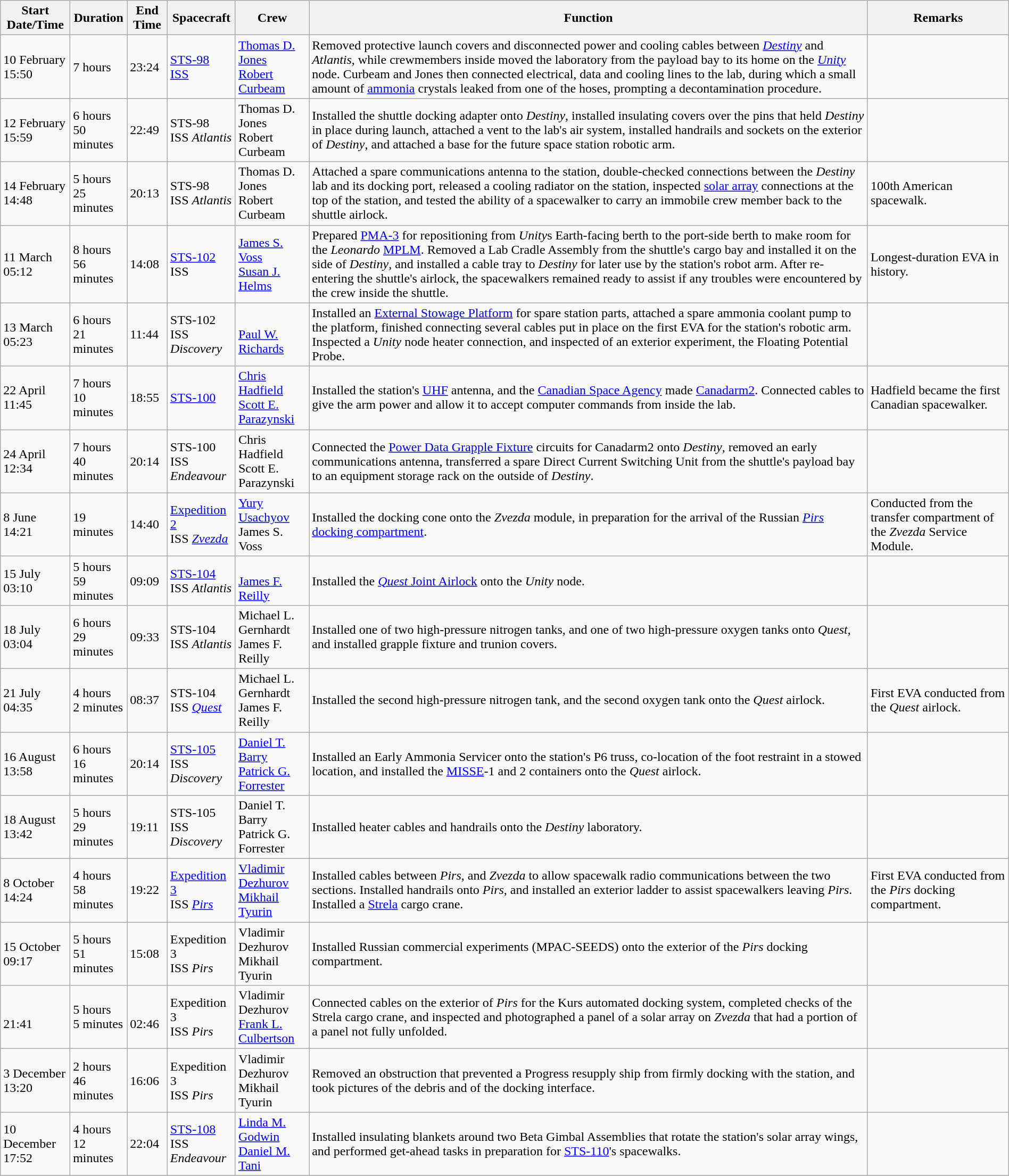<table class="wikitable" width="100%">
<tr>
<th>Start Date/Time</th>
<th>Duration</th>
<th>End Time</th>
<th>Spacecraft</th>
<th>Crew</th>
<th>Function</th>
<th>Remarks</th>
</tr>
<tr>
<td>10 February<br>15:50</td>
<td>7 hours<br></td>
<td>23:24</td>
<td><a href='#'>STS-98</a><br><a href='#'>ISS</a> </td>
<td><a href='#'>Thomas D. Jones</a><br><a href='#'>Robert Curbeam</a></td>
<td>Removed protective launch covers and disconnected power and cooling cables between <a href='#'><em>Destiny</em></a> and <em>Atlantis</em>, while crewmembers inside moved the  laboratory from the payload bay to its home on the <a href='#'><em>Unity</em></a> node. Curbeam and Jones then connected electrical, data and cooling lines to the lab, during which a small amount of <a href='#'>ammonia</a> crystals leaked from one of the hoses, prompting a decontamination procedure.</td>
<td></td>
</tr>
<tr>
<td>12 February<br>15:59</td>
<td>6 hours<br>50 minutes</td>
<td>22:49</td>
<td>STS-98<br>ISS <em>Atlantis</em></td>
<td>Thomas D. Jones<br>Robert Curbeam</td>
<td>Installed the shuttle docking adapter onto <em>Destiny</em>, installed insulating covers over the pins that held <em>Destiny</em> in place during launch, attached a vent to the lab's air system, installed handrails and sockets on the exterior of <em>Destiny</em>, and attached a base for the future space station robotic arm.</td>
<td></td>
</tr>
<tr>
<td>14 February<br>14:48</td>
<td>5 hours<br>25 minutes</td>
<td>20:13</td>
<td>STS-98<br>ISS <em>Atlantis</em></td>
<td>Thomas D. Jones<br>Robert Curbeam</td>
<td>Attached a spare communications antenna to the station, double-checked connections between the <em>Destiny</em> lab and its docking port, released a cooling radiator on the station, inspected <a href='#'>solar array</a> connections at the top of the station, and tested the ability of a spacewalker to carry an immobile crew member back to the shuttle airlock.</td>
<td>100th American spacewalk.</td>
</tr>
<tr>
<td>11 March<br>05:12</td>
<td>8 hours<br>56 minutes</td>
<td>14:08</td>
<td><a href='#'>STS-102</a><br>ISS </td>
<td><a href='#'>James S. Voss</a><br><a href='#'>Susan J. Helms</a></td>
<td>Prepared <a href='#'>PMA-3</a> for repositioning from <em>Unity</em>s Earth-facing berth to the port-side berth to make room for the <em>Leonardo</em> <a href='#'>MPLM</a>. Removed a Lab Cradle Assembly from the shuttle's cargo bay and installed it on the side of <em>Destiny</em>, and installed a cable tray to <em>Destiny</em> for later use by the station's robot arm. After re-entering the shuttle's airlock, the spacewalkers remained ready to assist if any troubles were encountered by the crew inside the shuttle.</td>
<td>Longest-duration EVA in history.</td>
</tr>
<tr>
<td>13 March<br>05:23</td>
<td>6 hours<br>21 minutes</td>
<td>11:44</td>
<td>STS-102<br>ISS <em>Discovery</em></td>
<td><br><a href='#'>Paul W. Richards</a></td>
<td>Installed an <a href='#'>External Stowage Platform</a> for spare station parts, attached a spare ammonia coolant pump to the platform, finished connecting several cables put in place on the first EVA for the station's robotic arm. Inspected a <em>Unity</em> node heater connection, and inspected of an exterior experiment, the Floating Potential Probe.</td>
<td></td>
</tr>
<tr>
<td>22 April<br>11:45</td>
<td>7 hours<br>10 minutes</td>
<td>18:55</td>
<td><a href='#'>STS-100</a><br></td>
<td><a href='#'>Chris Hadfield</a><br><a href='#'>Scott E. Parazynski</a></td>
<td>Installed the station's <a href='#'>UHF</a> antenna, and the <a href='#'>Canadian Space Agency</a> made <a href='#'>Canadarm2</a>. Connected cables to give the arm power and allow it to accept computer commands from inside the lab.</td>
<td>Hadfield became the first Canadian spacewalker.</td>
</tr>
<tr>
<td>24 April<br>12:34</td>
<td>7 hours<br>40 minutes</td>
<td>20:14</td>
<td>STS-100<br>ISS <em>Endeavour</em></td>
<td>Chris Hadfield<br>Scott E. Parazynski</td>
<td>Connected the <a href='#'>Power Data Grapple Fixture</a> circuits for Canadarm2 onto <em>Destiny</em>, removed an early communications antenna, transferred a spare Direct Current Switching Unit from the shuttle's payload bay to an equipment storage rack on the outside of <em>Destiny</em>.</td>
<td></td>
</tr>
<tr>
<td>8 June<br>14:21</td>
<td>19 minutes</td>
<td>14:40</td>
<td><a href='#'>Expedition 2</a><br>ISS <em><a href='#'>Zvezda</a></em></td>
<td><a href='#'>Yury Usachyov</a><br>James S. Voss</td>
<td>Installed the docking cone onto the <em>Zvezda</em> module, in preparation for the arrival of the Russian <a href='#'><em>Pirs</em> docking compartment</a>.</td>
<td>Conducted from the transfer compartment of the <em>Zvezda</em> Service Module.</td>
</tr>
<tr>
<td>15 July<br>03:10</td>
<td>5 hours<br>59 minutes</td>
<td>09:09</td>
<td><a href='#'>STS-104</a><br>ISS <em>Atlantis</em></td>
<td><br><a href='#'>James F. Reilly</a></td>
<td>Installed the <a href='#'><em>Quest</em> Joint Airlock</a> onto the <em>Unity</em> node.</td>
<td></td>
</tr>
<tr>
<td>18 July<br>03:04</td>
<td>6 hours<br>29 minutes</td>
<td>09:33</td>
<td>STS-104<br>ISS <em>Atlantis</em></td>
<td>Michael L. Gernhardt<br>James F. Reilly</td>
<td>Installed one of two high-pressure nitrogen tanks, and one of two high-pressure oxygen tanks onto <em>Quest</em>, and installed grapple fixture and trunion covers.</td>
<td></td>
</tr>
<tr>
<td>21 July<br>04:35</td>
<td>4 hours<br>2 minutes</td>
<td>08:37</td>
<td>STS-104<br>ISS <em><a href='#'>Quest</a></em></td>
<td>Michael L. Gernhardt<br>James F. Reilly</td>
<td>Installed the second high-pressure nitrogen tank, and the second oxygen tank onto the <em>Quest</em> airlock.</td>
<td>First EVA conducted from the <em>Quest</em> airlock.</td>
</tr>
<tr>
<td>16 August<br>13:58</td>
<td>6 hours<br>16 minutes</td>
<td>20:14</td>
<td><a href='#'>STS-105</a><br>ISS <em>Discovery</em></td>
<td><a href='#'>Daniel T. Barry</a><br><a href='#'>Patrick G. Forrester</a></td>
<td>Installed an Early Ammonia Servicer onto the station's P6 truss, co-location of the foot restraint in a stowed location, and installed the <a href='#'>MISSE</a>-1 and 2 containers onto the <em>Quest</em> airlock.</td>
<td></td>
</tr>
<tr>
<td>18 August<br>13:42</td>
<td>5 hours<br>29 minutes</td>
<td>19:11</td>
<td>STS-105<br>ISS <em>Discovery</em></td>
<td>Daniel T. Barry<br>Patrick G. Forrester</td>
<td>Installed heater cables and handrails onto the <em>Destiny</em> laboratory.</td>
<td></td>
</tr>
<tr>
<td>8 October<br>14:24</td>
<td>4 hours<br>58 minutes</td>
<td>19:22</td>
<td><a href='#'>Expedition 3</a><br>ISS <em><a href='#'>Pirs</a></em></td>
<td><a href='#'>Vladimir Dezhurov</a><br><a href='#'>Mikhail Tyurin</a></td>
<td>Installed cables between <em>Pirs</em>, and <em>Zvezda</em> to allow spacewalk radio communications between the two sections. Installed handrails onto <em>Pirs</em>, and installed an exterior ladder to assist spacewalkers leaving <em>Pirs</em>. Installed a <a href='#'>Strela</a> cargo crane.</td>
<td>First EVA conducted from the <em>Pirs</em> docking compartment.</td>
</tr>
<tr>
<td>15 October<br>09:17</td>
<td>5 hours<br>51 minutes</td>
<td>15:08</td>
<td>Expedition 3<br>ISS <em>Pirs</em></td>
<td>Vladimir Dezhurov<br>Mikhail Tyurin</td>
<td>Installed Russian commercial experiments (MPAC-SEEDS) onto the exterior of the <em>Pirs</em> docking compartment.</td>
<td></td>
</tr>
<tr>
<td><br>21:41</td>
<td>5 hours<br>5 minutes</td>
<td><br>02:46</td>
<td>Expedition 3<br>ISS <em>Pirs</em></td>
<td>Vladimir Dezhurov<br><a href='#'>Frank L. Culbertson</a></td>
<td>Connected cables on the exterior of <em>Pirs</em> for the Kurs automated docking system, completed checks of the Strela cargo crane, and inspected and photographed a panel of a solar array on <em>Zvezda</em> that had a portion of a panel not fully unfolded.</td>
<td></td>
</tr>
<tr>
<td>3 December<br>13:20</td>
<td>2 hours<br>46 minutes</td>
<td>16:06</td>
<td>Expedition 3<br>ISS <em>Pirs</em></td>
<td>Vladimir Dezhurov<br>Mikhail Tyurin</td>
<td>Removed an obstruction that prevented a Progress resupply ship from firmly docking with the station, and took pictures of the debris and of the docking interface.</td>
<td></td>
</tr>
<tr>
<td>10 December<br>17:52</td>
<td>4 hours<br>12 minutes</td>
<td>22:04</td>
<td><a href='#'>STS-108</a><br>ISS <em>Endeavour</em></td>
<td><a href='#'>Linda M. Godwin</a><br><a href='#'>Daniel M. Tani</a></td>
<td>Installed insulating blankets around two Beta Gimbal Assemblies that rotate the station's solar array wings, and performed get-ahead tasks in preparation for <a href='#'>STS-110</a>'s spacewalks.</td>
<td></td>
</tr>
</table>
